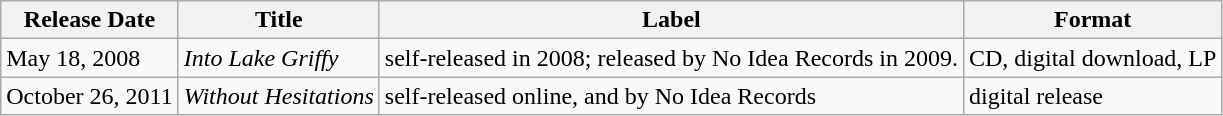<table class="wikitable">
<tr>
<th>Release Date</th>
<th>Title</th>
<th>Label</th>
<th>Format</th>
</tr>
<tr>
<td>May 18, 2008</td>
<td><em>Into Lake Griffy</em></td>
<td>self-released in 2008; released by No Idea Records in 2009.</td>
<td>CD, digital download, LP</td>
</tr>
<tr>
<td>October 26, 2011</td>
<td><em>Without Hesitations</em></td>
<td>self-released online, and by No Idea Records</td>
<td>digital release</td>
</tr>
</table>
